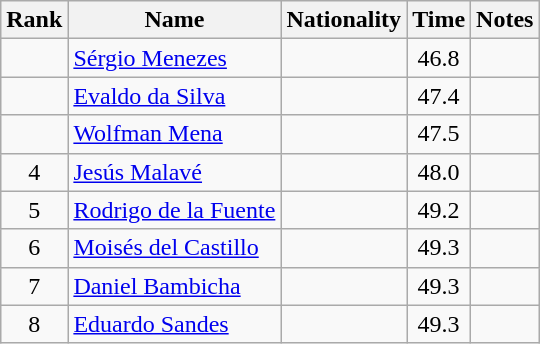<table class="wikitable sortable" style="text-align:center">
<tr>
<th>Rank</th>
<th>Name</th>
<th>Nationality</th>
<th>Time</th>
<th>Notes</th>
</tr>
<tr>
<td></td>
<td align=left><a href='#'>Sérgio Menezes</a></td>
<td align=left></td>
<td>46.8</td>
<td></td>
</tr>
<tr>
<td></td>
<td align=left><a href='#'>Evaldo da Silva</a></td>
<td align=left></td>
<td>47.4</td>
<td></td>
</tr>
<tr>
<td></td>
<td align=left><a href='#'>Wolfman Mena</a></td>
<td align=left></td>
<td>47.5</td>
<td></td>
</tr>
<tr>
<td>4</td>
<td align=left><a href='#'>Jesús Malavé</a></td>
<td align=left></td>
<td>48.0</td>
<td></td>
</tr>
<tr>
<td>5</td>
<td align=left><a href='#'>Rodrigo de la Fuente</a></td>
<td align=left></td>
<td>49.2</td>
<td></td>
</tr>
<tr>
<td>6</td>
<td align=left><a href='#'>Moisés del Castillo</a></td>
<td align=left></td>
<td>49.3</td>
<td></td>
</tr>
<tr>
<td>7</td>
<td align=left><a href='#'>Daniel Bambicha</a></td>
<td align=left></td>
<td>49.3</td>
<td></td>
</tr>
<tr>
<td>8</td>
<td align=left><a href='#'>Eduardo Sandes</a></td>
<td align=left></td>
<td>49.3</td>
<td></td>
</tr>
</table>
